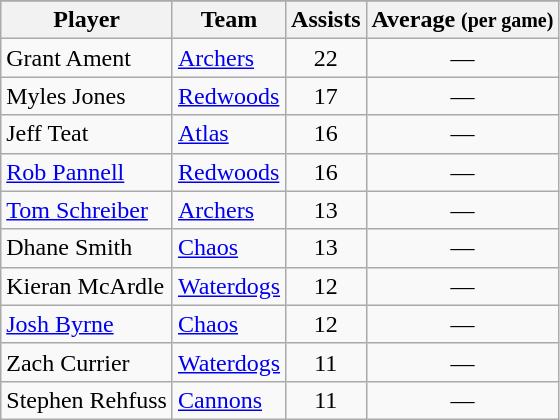<table class="wikitable sortable" style="text-align:left;">
<tr>
</tr>
<tr>
<th>Player</th>
<th>Team</th>
<th>Assists</th>
<th>Average <small>(per game)</small><br></th>
</tr>
<tr>
<td>Grant Ament</td>
<td><a href='#'>Archers</a></td>
<td style="text-align:center;">22</td>
<td style="text-align:center;">—</td>
</tr>
<tr>
<td>Myles Jones</td>
<td><a href='#'>Redwoods</a></td>
<td style="text-align:center;">17</td>
<td style="text-align:center;">—</td>
</tr>
<tr>
<td>Jeff Teat</td>
<td><a href='#'>Atlas</a></td>
<td style="text-align:center;">16</td>
<td style="text-align:center;">—</td>
</tr>
<tr>
<td><a href='#'>Rob Pannell</a></td>
<td><a href='#'>Redwoods</a></td>
<td style="text-align:center;">16</td>
<td style="text-align:center;">—</td>
</tr>
<tr>
<td><a href='#'>Tom Schreiber</a></td>
<td><a href='#'>Archers</a></td>
<td style="text-align:center;">13</td>
<td style="text-align:center;">—</td>
</tr>
<tr>
<td>Dhane Smith</td>
<td><a href='#'>Chaos</a></td>
<td style="text-align:center;">13</td>
<td style="text-align:center;">—</td>
</tr>
<tr>
<td>Kieran McArdle</td>
<td><a href='#'>Waterdogs</a></td>
<td style="text-align:center;">12</td>
<td style="text-align:center;">—</td>
</tr>
<tr>
<td><a href='#'>Josh Byrne</a></td>
<td><a href='#'>Chaos</a></td>
<td style="text-align:center;">12</td>
<td style="text-align:center;">—</td>
</tr>
<tr>
<td>Zach Currier</td>
<td><a href='#'>Waterdogs</a></td>
<td style="text-align:center;">11</td>
<td style="text-align:center;">—</td>
</tr>
<tr>
<td>Stephen Rehfuss</td>
<td><a href='#'>Cannons</a></td>
<td style="text-align:center;">11</td>
<td style="text-align:center;">—</td>
</tr>
</table>
